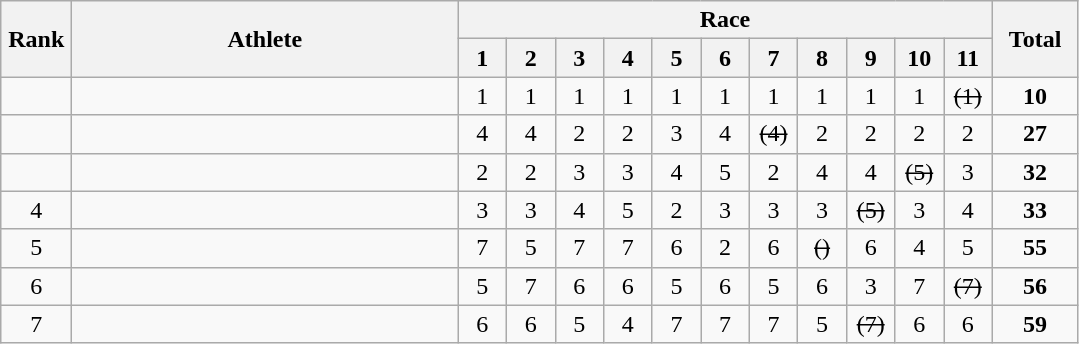<table class="wikitable" style="text-align:center">
<tr>
<th rowspan="2" width=40>Rank</th>
<th rowspan="2" width=250>Athlete</th>
<th colspan="11">Race</th>
<th rowspan="2" width=50>Total</th>
</tr>
<tr>
<th width=25>1</th>
<th width=25>2</th>
<th width=25>3</th>
<th width=25>4</th>
<th width=25>5</th>
<th width=25>6</th>
<th width=25>7</th>
<th width=25>8</th>
<th width=25>9</th>
<th width=25>10</th>
<th width=25>11</th>
</tr>
<tr>
<td></td>
<td align=left></td>
<td>1</td>
<td>1</td>
<td>1</td>
<td>1</td>
<td>1</td>
<td>1</td>
<td>1</td>
<td>1</td>
<td>1</td>
<td>1</td>
<td><s>(1)</s></td>
<td><strong>10</strong></td>
</tr>
<tr>
<td></td>
<td align=left></td>
<td>4</td>
<td>4</td>
<td>2</td>
<td>2</td>
<td>3</td>
<td>4</td>
<td><s>(4)</s></td>
<td>2</td>
<td>2</td>
<td>2</td>
<td>2</td>
<td><strong>27</strong></td>
</tr>
<tr>
<td></td>
<td align=left></td>
<td>2</td>
<td>2</td>
<td>3</td>
<td>3</td>
<td>4</td>
<td>5</td>
<td>2</td>
<td>4</td>
<td>4</td>
<td><s>(5)</s></td>
<td>3</td>
<td><strong>32</strong></td>
</tr>
<tr>
<td>4</td>
<td align=left></td>
<td>3</td>
<td>3</td>
<td>4</td>
<td>5</td>
<td>2</td>
<td>3</td>
<td>3</td>
<td>3</td>
<td><s>(5)</s></td>
<td>3</td>
<td>4</td>
<td><strong>33</strong></td>
</tr>
<tr>
<td>5</td>
<td align=left></td>
<td>7</td>
<td>5</td>
<td>7</td>
<td>7</td>
<td>6</td>
<td>2</td>
<td>6</td>
<td><s>()</s></td>
<td>6</td>
<td>4</td>
<td>5</td>
<td><strong>55</strong></td>
</tr>
<tr>
<td>6</td>
<td align=left></td>
<td>5</td>
<td>7</td>
<td>6</td>
<td>6</td>
<td>5</td>
<td>6</td>
<td>5</td>
<td>6</td>
<td>3</td>
<td>7</td>
<td><s>(7)</s></td>
<td><strong>56</strong></td>
</tr>
<tr>
<td>7</td>
<td align=left></td>
<td>6</td>
<td>6</td>
<td>5</td>
<td>4</td>
<td>7</td>
<td>7</td>
<td>7</td>
<td>5</td>
<td><s>(7)</s></td>
<td>6</td>
<td>6</td>
<td><strong>59</strong></td>
</tr>
</table>
